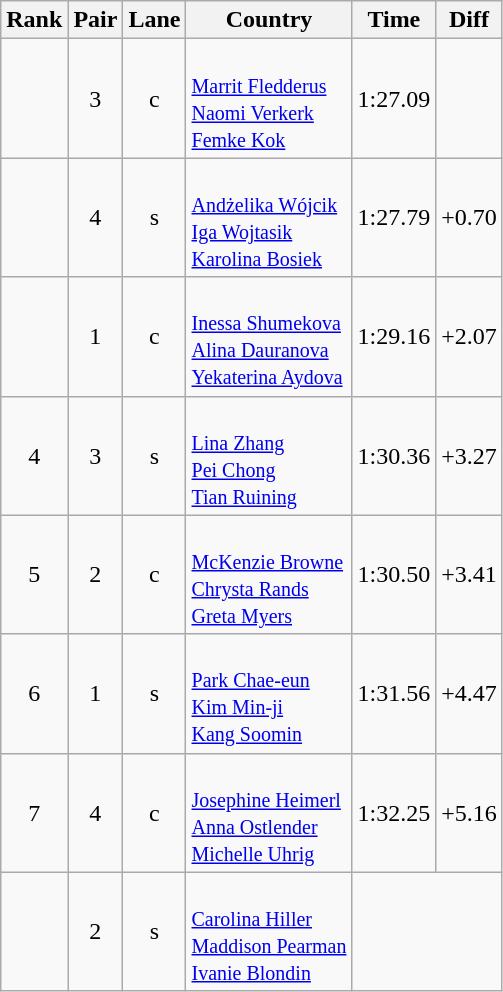<table class="wikitable sortable" style="text-align:center">
<tr>
<th>Rank</th>
<th>Pair</th>
<th>Lane</th>
<th>Country</th>
<th>Time</th>
<th>Diff</th>
</tr>
<tr>
<td></td>
<td>3</td>
<td>c</td>
<td align=left><br><small><a href='#'>Marrit Fledderus</a><br><a href='#'>Naomi Verkerk</a><br><a href='#'>Femke Kok</a></small></td>
<td>1:27.09</td>
<td></td>
</tr>
<tr>
<td></td>
<td>4</td>
<td>s</td>
<td align=left><br><small><a href='#'>Andżelika Wójcik</a><br><a href='#'>Iga Wojtasik</a><br><a href='#'>Karolina Bosiek</a></small></td>
<td>1:27.79</td>
<td>+0.70</td>
</tr>
<tr>
<td></td>
<td>1</td>
<td>c</td>
<td align=left><br><small><a href='#'>Inessa Shumekova</a><br><a href='#'>Alina Dauranova</a><br><a href='#'>Yekaterina Aydova</a></small></td>
<td>1:29.16</td>
<td>+2.07</td>
</tr>
<tr>
<td>4</td>
<td>3</td>
<td>s</td>
<td align=left><br><small><a href='#'>Lina Zhang</a><br><a href='#'>Pei Chong</a><br><a href='#'>Tian Ruining</a></small></td>
<td>1:30.36</td>
<td>+3.27</td>
</tr>
<tr>
<td>5</td>
<td>2</td>
<td>c</td>
<td align=left><br><small><a href='#'>McKenzie Browne</a><br><a href='#'>Chrysta Rands</a><br><a href='#'>Greta Myers</a></small></td>
<td>1:30.50</td>
<td>+3.41</td>
</tr>
<tr>
<td>6</td>
<td>1</td>
<td>s</td>
<td align=left><br><small><a href='#'>Park Chae-eun</a><br><a href='#'>Kim Min-ji</a><br><a href='#'>Kang Soomin</a></small></td>
<td>1:31.56</td>
<td>+4.47</td>
</tr>
<tr>
<td>7</td>
<td>4</td>
<td>c</td>
<td align=left><br><small><a href='#'>Josephine Heimerl</a><br><a href='#'>Anna Ostlender</a><br><a href='#'>Michelle Uhrig</a></small></td>
<td>1:32.25</td>
<td>+5.16</td>
</tr>
<tr>
<td></td>
<td>2</td>
<td>s</td>
<td align=left><br><small><a href='#'>Carolina Hiller</a><br><a href='#'>Maddison Pearman</a><br><a href='#'>Ivanie Blondin</a></small></td>
<td colspan=2></td>
</tr>
</table>
